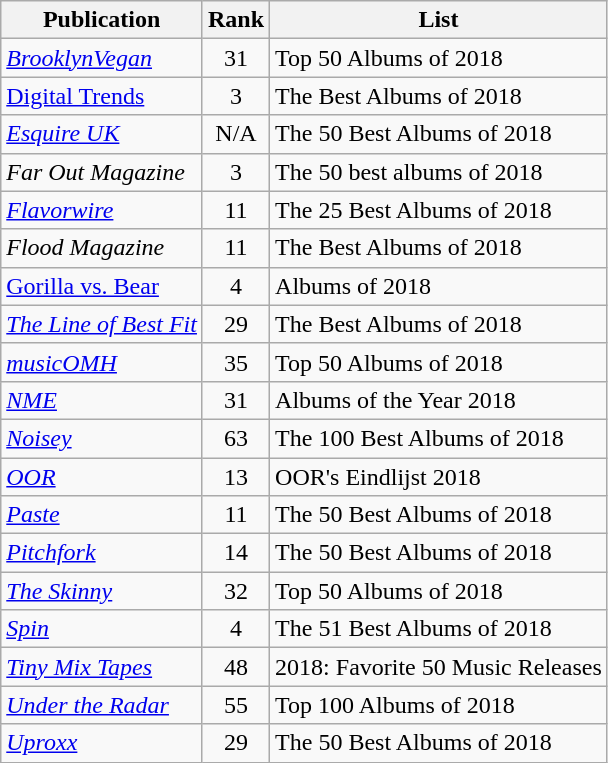<table class="sortable wikitable">
<tr>
<th>Publication</th>
<th>Rank</th>
<th class="unsortable">List</th>
</tr>
<tr>
<td><em><a href='#'>BrooklynVegan</a></em></td>
<td style="text-align:center;">31</td>
<td>Top 50 Albums of 2018</td>
</tr>
<tr>
<td><a href='#'>Digital Trends</a></td>
<td style="text-align:center;">3</td>
<td>The Best Albums of 2018</td>
</tr>
<tr>
<td><em><a href='#'>Esquire UK</a></em></td>
<td style="text-align:center;">N/A</td>
<td>The 50 Best Albums of 2018</td>
</tr>
<tr>
<td><em>Far Out Magazine</em></td>
<td style="text-align:center;">3</td>
<td>The 50 best albums of 2018</td>
</tr>
<tr>
<td><em><a href='#'>Flavorwire</a></em></td>
<td style="text-align:center;">11</td>
<td>The 25 Best Albums of 2018</td>
</tr>
<tr>
<td><em>Flood Magazine</em></td>
<td style="text-align:center;">11</td>
<td>The Best Albums of 2018</td>
</tr>
<tr>
<td><a href='#'>Gorilla vs. Bear</a></td>
<td style="text-align:center;">4</td>
<td>Albums of 2018</td>
</tr>
<tr>
<td><em><a href='#'>The Line of Best Fit</a></em></td>
<td style="text-align:center;">29</td>
<td>The Best Albums of 2018</td>
</tr>
<tr>
<td><em><a href='#'>musicOMH</a></em></td>
<td style="text-align:center;">35</td>
<td>Top 50 Albums of 2018</td>
</tr>
<tr>
<td><em><a href='#'>NME</a></em></td>
<td style="text-align:center;">31</td>
<td>Albums of the Year 2018</td>
</tr>
<tr>
<td><em><a href='#'>Noisey</a></em></td>
<td style="text-align:center;">63</td>
<td>The 100 Best Albums of 2018</td>
</tr>
<tr>
<td><em><a href='#'>OOR</a></em></td>
<td style="text-align:center;">13</td>
<td>OOR's Eindlijst 2018</td>
</tr>
<tr>
<td><em><a href='#'>Paste</a></em></td>
<td style="text-align:center;">11</td>
<td>The 50 Best Albums of 2018</td>
</tr>
<tr>
<td><em><a href='#'>Pitchfork</a></em></td>
<td style="text-align:center;">14</td>
<td>The 50 Best Albums of 2018</td>
</tr>
<tr>
<td><em><a href='#'>The Skinny</a></em></td>
<td style="text-align:center;">32</td>
<td>Top 50 Albums of 2018</td>
</tr>
<tr>
<td><em><a href='#'>Spin</a></em></td>
<td style="text-align:center;">4</td>
<td>The 51 Best Albums of 2018</td>
</tr>
<tr>
<td><em><a href='#'>Tiny Mix Tapes</a></em></td>
<td style="text-align:center;">48</td>
<td>2018: Favorite 50 Music Releases</td>
</tr>
<tr>
<td><em><a href='#'>Under the Radar</a></em></td>
<td style="text-align:center;">55</td>
<td>Top 100 Albums of 2018</td>
</tr>
<tr>
<td><em><a href='#'>Uproxx</a></em></td>
<td style="text-align:center;">29</td>
<td>The 50 Best Albums of 2018</td>
</tr>
</table>
